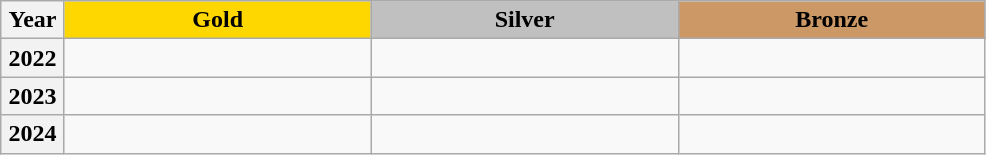<table class="wikitable"  style="font-size:100%;" border=1 cellpadding=2 cellspacing=0>
<tr>
<th width=6% align="center" colspan=1>Year</th>
<td width=29% align="center"  bgcolor="gold"><strong>Gold</strong></td>
<td width=29% align="center"  bgcolor="silver"><strong>Silver</strong></td>
<td width=29% align="center"  bgcolor="#CC9966"><strong>Bronze</strong></td>
</tr>
<tr>
<th>2022</th>
<td></td>
<td></td>
<td></td>
</tr>
<tr>
<th>2023</th>
<td></td>
<td></td>
<td></td>
</tr>
<tr>
<th>2024</th>
<td></td>
<td></td>
<td></td>
</tr>
</table>
